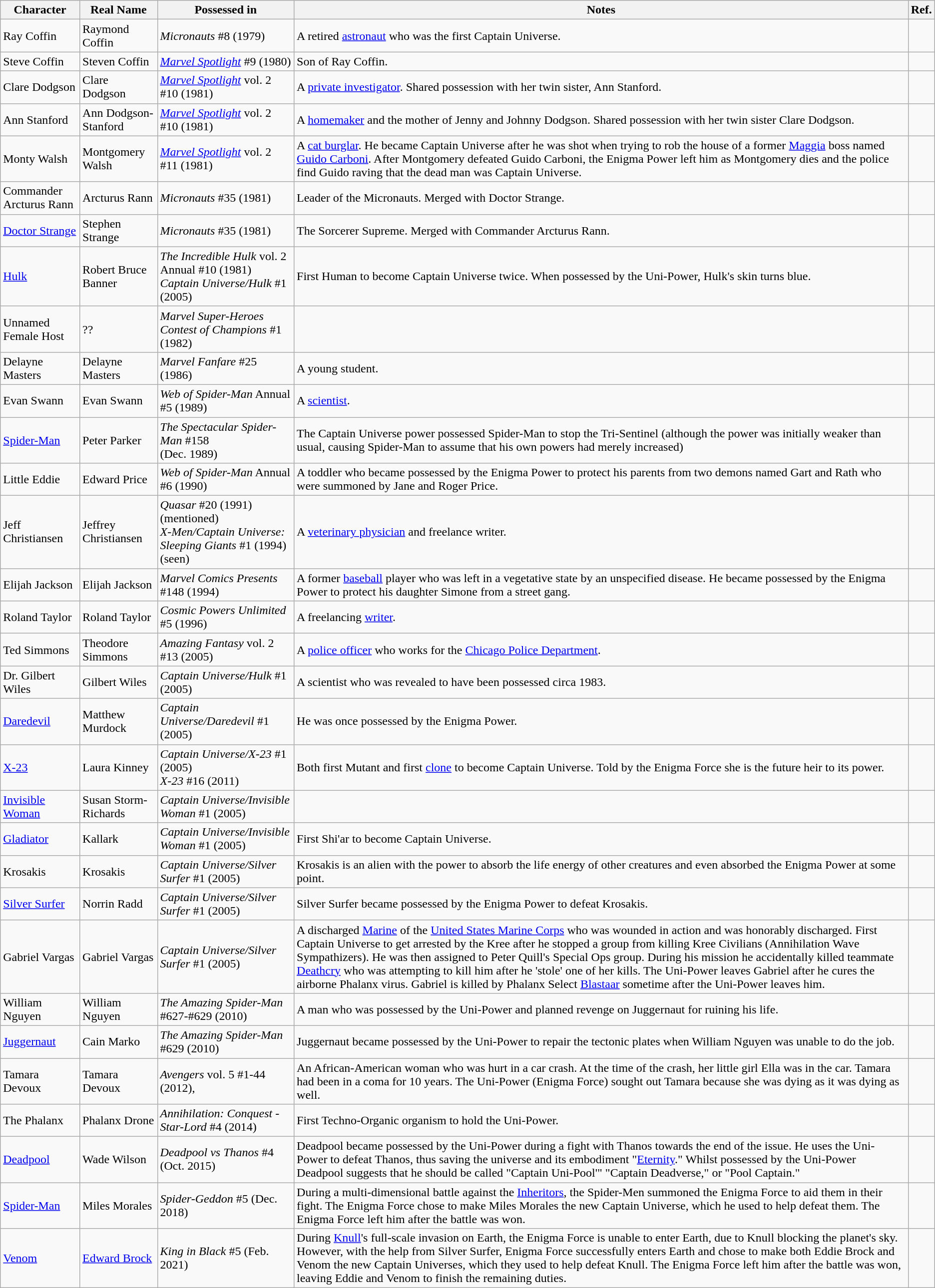<table class="wikitable">
<tr>
<th>Character</th>
<th>Real Name</th>
<th>Possessed in</th>
<th>Notes</th>
<th>Ref.</th>
</tr>
<tr>
<td>Ray Coffin</td>
<td>Raymond Coffin</td>
<td><em>Micronauts</em> #8 (1979)</td>
<td>A retired <a href='#'>astronaut</a> who was the first Captain Universe.</td>
<td></td>
</tr>
<tr>
<td>Steve Coffin</td>
<td>Steven Coffin</td>
<td><em><a href='#'>Marvel Spotlight</a></em> #9 (1980)</td>
<td>Son of Ray Coffin.</td>
<td></td>
</tr>
<tr>
<td>Clare Dodgson</td>
<td>Clare Dodgson</td>
<td><em><a href='#'>Marvel Spotlight</a></em> vol. 2 #10 (1981)</td>
<td>A <a href='#'>private investigator</a>. Shared possession with her twin sister, Ann Stanford.</td>
<td></td>
</tr>
<tr>
<td>Ann Stanford</td>
<td>Ann Dodgson-Stanford</td>
<td><em><a href='#'>Marvel Spotlight</a></em> vol. 2 #10 (1981)</td>
<td>A <a href='#'>homemaker</a> and the mother of Jenny and Johnny Dodgson. Shared possession with her twin sister Clare Dodgson.</td>
<td></td>
</tr>
<tr>
<td>Monty Walsh</td>
<td>Montgomery Walsh</td>
<td><em><a href='#'>Marvel Spotlight</a></em> vol. 2 #11 (1981)</td>
<td>A <a href='#'>cat burglar</a>. He became Captain Universe after he was shot when trying to rob the house of a former <a href='#'>Maggia</a> boss named <a href='#'>Guido Carboni</a>. After Montgomery defeated Guido Carboni, the Enigma Power left him as Montgomery dies and the police find Guido raving that the dead man was Captain Universe.</td>
<td></td>
</tr>
<tr>
<td>Commander Arcturus Rann</td>
<td>Arcturus Rann</td>
<td><em>Micronauts</em> #35 (1981)</td>
<td>Leader of the Micronauts. Merged with Doctor Strange.</td>
<td></td>
</tr>
<tr>
<td><a href='#'>Doctor Strange</a></td>
<td>Stephen Strange</td>
<td><em>Micronauts</em> #35 (1981)</td>
<td>The Sorcerer Supreme. Merged with Commander Arcturus Rann.</td>
<td></td>
</tr>
<tr>
<td><a href='#'>Hulk</a></td>
<td>Robert Bruce Banner</td>
<td><em>The Incredible Hulk</em> vol. 2 Annual #10 (1981)<br><em>Captain Universe/Hulk</em> #1 (2005)</td>
<td>First Human to become Captain Universe twice. When possessed by the Uni-Power, Hulk's skin turns blue.</td>
<td style="text-align:center;"></td>
</tr>
<tr>
<td>Unnamed Female Host</td>
<td>??</td>
<td><em>Marvel Super-Heroes Contest of Champions</em> #1 (1982)</td>
<td></td>
<td></td>
</tr>
<tr>
<td>Delayne Masters</td>
<td>Delayne Masters</td>
<td><em>Marvel Fanfare</em> #25 (1986)</td>
<td>A young student.</td>
<td style="text-align:center;"></td>
</tr>
<tr>
<td>Evan Swann</td>
<td>Evan Swann</td>
<td><em>Web of Spider-Man</em> Annual #5 (1989)</td>
<td>A <a href='#'>scientist</a>.</td>
<td></td>
</tr>
<tr>
<td><a href='#'>Spider-Man</a></td>
<td>Peter Parker</td>
<td><em>The Spectacular Spider-Man</em> #158<br>(Dec. 1989)</td>
<td>The Captain Universe power possessed Spider-Man to stop the Tri-Sentinel (although the power was initially weaker than usual, causing Spider-Man to assume that his own powers had merely increased)</td>
<td style="text-align:center;"></td>
</tr>
<tr>
<td>Little Eddie</td>
<td>Edward Price</td>
<td><em>Web of Spider-Man</em> Annual #6 (1990)</td>
<td>A toddler who became possessed by the Enigma Power to protect his parents from two demons named Gart and Rath who were summoned by Jane and Roger Price.</td>
<td></td>
</tr>
<tr>
<td>Jeff Christiansen</td>
<td>Jeffrey Christiansen</td>
<td><em>Quasar</em> #20 (1991) (mentioned)<br><em>X-Men/Captain Universe: Sleeping Giants</em> #1 (1994) (seen)</td>
<td>A <a href='#'>veterinary physician</a> and freelance writer.</td>
<td></td>
</tr>
<tr>
<td>Elijah Jackson</td>
<td>Elijah Jackson</td>
<td><em>Marvel Comics Presents</em> #148 (1994)</td>
<td>A former <a href='#'>baseball</a> player who was left in a vegetative state by an unspecified disease. He became possessed by the Enigma Power to protect his daughter Simone from a street gang.</td>
<td></td>
</tr>
<tr>
<td>Roland Taylor</td>
<td>Roland Taylor</td>
<td><em>Cosmic Powers Unlimited</em> #5 (1996)</td>
<td>A freelancing <a href='#'>writer</a>.</td>
<td></td>
</tr>
<tr>
<td>Ted Simmons</td>
<td>Theodore Simmons</td>
<td><em>Amazing Fantasy</em> vol. 2 #13 (2005)</td>
<td>A <a href='#'>police officer</a> who works for the <a href='#'>Chicago Police Department</a>.</td>
<td></td>
</tr>
<tr>
<td>Dr. Gilbert Wiles</td>
<td>Gilbert Wiles</td>
<td><em>Captain Universe/Hulk</em> #1 (2005)</td>
<td>A scientist who was revealed to have been possessed circa 1983.</td>
<td></td>
</tr>
<tr>
<td><a href='#'>Daredevil</a></td>
<td>Matthew Murdock</td>
<td><em>Captain Universe/Daredevil</em> #1 (2005)</td>
<td>He was once possessed by the Enigma Power.</td>
<td></td>
</tr>
<tr>
<td><a href='#'>X-23</a></td>
<td>Laura Kinney</td>
<td><em>Captain Universe/X-23</em> #1 (2005)<br><em>X-23</em> #16 (2011)</td>
<td>Both first Mutant and first <a href='#'>clone</a> to become Captain Universe. Told by the Enigma Force she is the future heir to its power.</td>
<td style="text-align:center;"></td>
</tr>
<tr>
<td><a href='#'>Invisible Woman</a></td>
<td>Susan Storm-Richards</td>
<td><em>Captain Universe/Invisible Woman</em> #1 (2005)</td>
<td></td>
<td></td>
</tr>
<tr>
<td><a href='#'>Gladiator</a></td>
<td>Kallark</td>
<td><em>Captain Universe/Invisible Woman</em> #1 (2005)</td>
<td>First Shi'ar to become Captain Universe.</td>
<td></td>
</tr>
<tr>
<td>Krosakis</td>
<td>Krosakis</td>
<td><em>Captain Universe/Silver Surfer</em> #1 (2005)</td>
<td>Krosakis is an alien with the power to absorb the life energy of other creatures and even absorbed the Enigma Power at some point.</td>
<td></td>
</tr>
<tr>
<td><a href='#'>Silver Surfer</a></td>
<td>Norrin Radd</td>
<td><em>Captain Universe/Silver Surfer</em> #1 (2005)</td>
<td>Silver Surfer became possessed by the Enigma Power to defeat Krosakis.</td>
<td style="text-align:center;"></td>
</tr>
<tr>
<td>Gabriel Vargas</td>
<td>Gabriel Vargas</td>
<td><em>Captain Universe/Silver Surfer</em> #1 (2005)</td>
<td>A discharged <a href='#'>Marine</a> of the <a href='#'>United States Marine Corps</a> who was wounded in action and was honorably discharged. First Captain Universe to get arrested by the Kree after he stopped a group from killing Kree Civilians (Annihilation Wave Sympathizers). He was then assigned to Peter Quill's Special Ops group. During his mission he accidentally killed teammate <a href='#'>Deathcry</a> who was attempting to kill him after he 'stole' one of her kills. The Uni-Power leaves Gabriel after he cures the airborne Phalanx virus. Gabriel is killed by Phalanx Select <a href='#'>Blastaar</a> sometime after the Uni-Power leaves him.</td>
<td></td>
</tr>
<tr>
<td>William Nguyen</td>
<td>William Nguyen</td>
<td><em>The Amazing Spider-Man</em> #627-#629 (2010)</td>
<td>A man who was possessed by the Uni-Power and planned revenge on Juggernaut for ruining his life.</td>
<td></td>
</tr>
<tr>
<td><a href='#'>Juggernaut</a></td>
<td>Cain Marko</td>
<td><em>The Amazing Spider-Man</em> #629 (2010)</td>
<td>Juggernaut became possessed by the Uni-Power to repair the tectonic plates when William Nguyen was unable to do the job.</td>
<td></td>
</tr>
<tr>
<td>Tamara Devoux</td>
<td>Tamara Devoux</td>
<td><em>Avengers</em> vol. 5 #1-44 (2012),</td>
<td>An African-American woman who was hurt in a car crash. At the time of the crash, her little girl Ella was in the car. Tamara had been in a coma for 10 years. The Uni-Power (Enigma Force) sought out Tamara because she was dying as it was dying as well.</td>
<td></td>
</tr>
<tr>
<td>The Phalanx</td>
<td>Phalanx Drone</td>
<td><em>Annihilation: Conquest - Star-Lord</em> #4 (2014)</td>
<td>First Techno-Organic organism to hold the Uni-Power.</td>
<td></td>
</tr>
<tr>
<td><a href='#'>Deadpool</a></td>
<td>Wade Wilson</td>
<td><em>Deadpool vs Thanos</em> #4 (Oct. 2015)</td>
<td>Deadpool became possessed by the Uni-Power during a fight with Thanos towards the end of the issue. He uses the Uni-Power to defeat Thanos, thus saving the universe and its embodiment "<a href='#'>Eternity</a>." Whilst possessed by the Uni-Power Deadpool suggests that he should be called "Captain Uni-Pool'" "Captain Deadverse," or "Pool Captain."</td>
<td style="text-align:center;"></td>
</tr>
<tr>
<td><a href='#'>Spider-Man</a></td>
<td>Miles Morales</td>
<td><em>Spider-Geddon</em> #5 (Dec. 2018)</td>
<td>During a multi-dimensional battle against the <a href='#'>Inheritors</a>, the Spider-Men summoned the Enigma Force to aid them in their fight. The Enigma Force chose to make Miles Morales the new Captain Universe, which he used to help defeat them. The Enigma Force left him after the battle was won.</td>
<td></td>
</tr>
<tr>
<td><a href='#'>Venom</a></td>
<td><a href='#'>Edward Brock</a></td>
<td><em>King in Black</em> #5 (Feb. 2021)</td>
<td>During <a href='#'>Knull</a>'s full-scale invasion on Earth, the Enigma Force is unable to enter Earth, due to Knull blocking the planet's sky. However, with the help from Silver Surfer, Enigma Force successfully enters Earth and chose to make both Eddie Brock and Venom the new Captain Universes, which they used to help defeat Knull. The Enigma Force left him after the battle was won, leaving Eddie and Venom to finish the remaining duties.</td>
<td style="text-align:center;"></td>
</tr>
</table>
